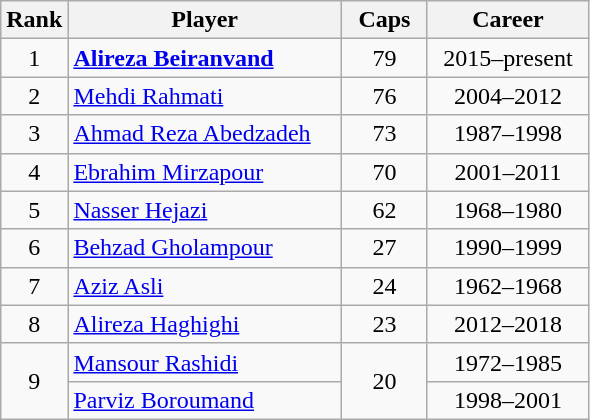<table class="wikitable sortable" style="text-align:center;">
<tr>
<th width=30px>Rank</th>
<th style="width:175px;">Player</th>
<th width=50px>Caps</th>
<th style="width:100px;">Career</th>
</tr>
<tr>
<td>1</td>
<td align="left"><strong><a href='#'>Alireza Beiranvand</a></strong></td>
<td>79</td>
<td>2015–present</td>
</tr>
<tr>
<td>2</td>
<td align="left"><a href='#'>Mehdi Rahmati</a></td>
<td>76</td>
<td>2004–2012</td>
</tr>
<tr>
<td>3</td>
<td align="left"><a href='#'>Ahmad Reza Abedzadeh</a></td>
<td>73</td>
<td>1987–1998</td>
</tr>
<tr>
<td>4</td>
<td align="left"><a href='#'>Ebrahim Mirzapour</a></td>
<td>70</td>
<td>2001–2011</td>
</tr>
<tr>
<td>5</td>
<td align="left"><a href='#'>Nasser Hejazi</a></td>
<td>62</td>
<td>1968–1980</td>
</tr>
<tr>
<td>6</td>
<td align="left"><a href='#'>Behzad Gholampour</a></td>
<td>27</td>
<td>1990–1999</td>
</tr>
<tr>
<td>7</td>
<td align="left"><a href='#'>Aziz Asli</a></td>
<td>24</td>
<td>1962–1968</td>
</tr>
<tr>
<td>8</td>
<td align="left"><a href='#'>Alireza Haghighi</a></td>
<td>23</td>
<td>2012–2018</td>
</tr>
<tr>
<td rowspan="2">9</td>
<td align="left"><a href='#'>Mansour Rashidi</a></td>
<td rowspan="2">20</td>
<td>1972–1985</td>
</tr>
<tr>
<td align="left"><a href='#'>Parviz Boroumand</a></td>
<td>1998–2001</td>
</tr>
</table>
